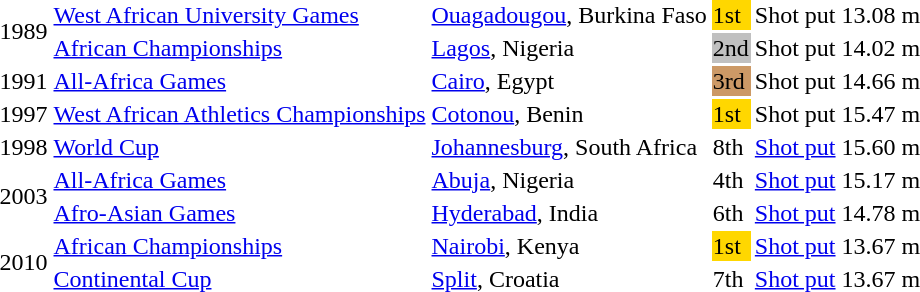<table>
<tr>
<td rowspan=2>1989</td>
<td><a href='#'>West African University Games</a></td>
<td><a href='#'>Ouagadougou</a>, Burkina Faso</td>
<td bgcolor=gold>1st</td>
<td>Shot put</td>
<td>13.08 m</td>
</tr>
<tr>
<td><a href='#'>African Championships</a></td>
<td><a href='#'>Lagos</a>, Nigeria</td>
<td bgcolor=silver>2nd</td>
<td>Shot put</td>
<td>14.02 m</td>
</tr>
<tr>
<td>1991</td>
<td><a href='#'>All-Africa Games</a></td>
<td><a href='#'>Cairo</a>, Egypt</td>
<td bgcolor=cc9966>3rd</td>
<td>Shot put</td>
<td>14.66 m</td>
</tr>
<tr>
<td>1997</td>
<td><a href='#'>West African Athletics Championships</a></td>
<td><a href='#'>Cotonou</a>, Benin</td>
<td bgcolor=gold>1st</td>
<td>Shot put</td>
<td>15.47 m</td>
</tr>
<tr>
<td>1998</td>
<td><a href='#'>World Cup</a></td>
<td><a href='#'>Johannesburg</a>, South Africa</td>
<td>8th</td>
<td><a href='#'>Shot put</a></td>
<td>15.60 m</td>
</tr>
<tr>
<td rowspan=2>2003</td>
<td><a href='#'>All-Africa Games</a></td>
<td><a href='#'>Abuja</a>, Nigeria</td>
<td>4th</td>
<td><a href='#'>Shot put</a></td>
<td>15.17 m</td>
</tr>
<tr>
<td><a href='#'>Afro-Asian Games</a></td>
<td><a href='#'>Hyderabad</a>, India</td>
<td>6th</td>
<td><a href='#'>Shot put</a></td>
<td>14.78 m</td>
</tr>
<tr>
<td rowspan=2>2010</td>
<td><a href='#'>African Championships</a></td>
<td><a href='#'>Nairobi</a>, Kenya</td>
<td bgcolor=gold>1st</td>
<td><a href='#'>Shot put</a></td>
<td>13.67 m</td>
</tr>
<tr>
<td><a href='#'>Continental Cup</a></td>
<td><a href='#'>Split</a>, Croatia</td>
<td>7th</td>
<td><a href='#'>Shot put</a></td>
<td>13.67 m</td>
</tr>
</table>
